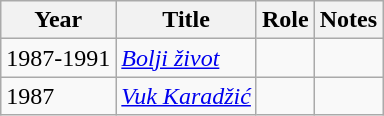<table class="wikitable sortable">
<tr>
<th>Year</th>
<th>Title</th>
<th>Role</th>
<th class="unsortable">Notes</th>
</tr>
<tr>
<td>1987-1991</td>
<td><em><a href='#'>Bolji život</a></em></td>
<td></td>
<td></td>
</tr>
<tr>
<td>1987</td>
<td><em><a href='#'>Vuk Karadžić</a></em></td>
<td></td>
<td></td>
</tr>
</table>
